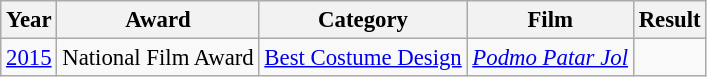<table class="wikitable" style="font-size: 95%;">
<tr>
<th>Year</th>
<th>Award</th>
<th>Category</th>
<th>Film</th>
<th>Result</th>
</tr>
<tr>
<td><a href='#'>2015</a></td>
<td>National Film Award</td>
<td><a href='#'>Best Costume Design</a></td>
<td><em><a href='#'>Podmo Patar Jol</a></em></td>
<td></td>
</tr>
</table>
